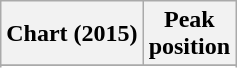<table class="wikitable plainrowheaders sortable" style="text-align:center">
<tr>
<th>Chart (2015)</th>
<th>Peak<br>position</th>
</tr>
<tr>
</tr>
<tr>
</tr>
<tr>
</tr>
<tr>
</tr>
<tr>
</tr>
<tr>
</tr>
</table>
